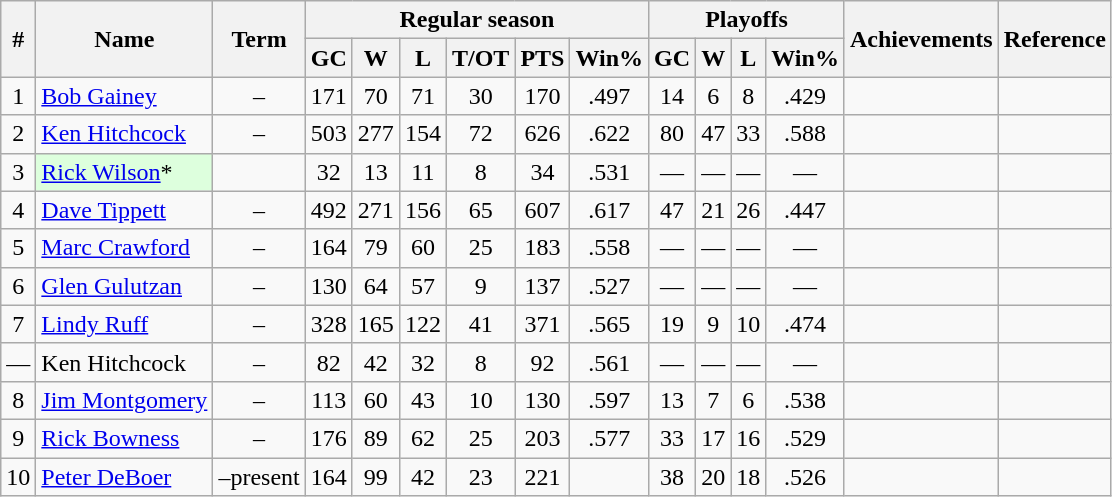<table class="wikitable" style="text-align:center">
<tr>
<th rowspan="2">#</th>
<th rowspan="2">Name</th>
<th rowspan="2">Term</th>
<th colspan="6">Regular season</th>
<th colspan="4">Playoffs</th>
<th rowspan="2">Achievements</th>
<th rowspan="2">Reference</th>
</tr>
<tr>
<th>GC</th>
<th>W</th>
<th>L</th>
<th>T/OT</th>
<th>PTS</th>
<th>Win%</th>
<th>GC</th>
<th>W</th>
<th>L</th>
<th>Win%</th>
</tr>
<tr>
<td>1</td>
<td align=left><a href='#'>Bob Gainey</a></td>
<td>–</td>
<td>171</td>
<td>70</td>
<td>71</td>
<td>30</td>
<td>170</td>
<td>.497</td>
<td>14</td>
<td>6</td>
<td>8</td>
<td>.429</td>
<td></td>
<td></td>
</tr>
<tr>
<td>2</td>
<td align=left><a href='#'>Ken Hitchcock</a></td>
<td>–</td>
<td>503</td>
<td>277</td>
<td>154</td>
<td>72</td>
<td>626</td>
<td>.622</td>
<td>80</td>
<td>47</td>
<td>33</td>
<td>.588</td>
<td></td>
<td></td>
</tr>
<tr>
<td>3</td>
<td style="text-align:left; background-color:#ddffdd"><a href='#'>Rick Wilson</a>*</td>
<td></td>
<td>32</td>
<td>13</td>
<td>11</td>
<td>8</td>
<td>34</td>
<td>.531</td>
<td>—</td>
<td>—</td>
<td>—</td>
<td>—</td>
<td></td>
<td></td>
</tr>
<tr>
<td>4</td>
<td align=left><a href='#'>Dave Tippett</a></td>
<td>–</td>
<td>492</td>
<td>271</td>
<td>156</td>
<td>65</td>
<td>607</td>
<td>.617</td>
<td>47</td>
<td>21</td>
<td>26</td>
<td>.447</td>
<td></td>
<td></td>
</tr>
<tr>
<td>5</td>
<td align=left><a href='#'>Marc Crawford</a></td>
<td>–</td>
<td>164</td>
<td>79</td>
<td>60</td>
<td>25</td>
<td>183</td>
<td>.558</td>
<td>—</td>
<td>—</td>
<td>—</td>
<td>—</td>
<td></td>
<td></td>
</tr>
<tr>
<td>6</td>
<td align=left><a href='#'>Glen Gulutzan</a></td>
<td>–</td>
<td>130</td>
<td>64</td>
<td>57</td>
<td>9</td>
<td>137</td>
<td>.527</td>
<td>—</td>
<td>—</td>
<td>—</td>
<td>—</td>
<td></td>
<td></td>
</tr>
<tr>
<td>7</td>
<td align=left><a href='#'>Lindy Ruff</a></td>
<td>–</td>
<td>328</td>
<td>165</td>
<td>122</td>
<td>41</td>
<td>371</td>
<td>.565</td>
<td>19</td>
<td>9</td>
<td>10</td>
<td>.474</td>
<td align=left></td>
<td></td>
</tr>
<tr>
<td>—</td>
<td align=left>Ken Hitchcock</td>
<td>–</td>
<td>82</td>
<td>42</td>
<td>32</td>
<td>8</td>
<td>92</td>
<td>.561</td>
<td>—</td>
<td>—</td>
<td>—</td>
<td>—</td>
<td align=left></td>
<td></td>
</tr>
<tr>
<td>8</td>
<td align=left><a href='#'>Jim Montgomery</a></td>
<td>–</td>
<td>113</td>
<td>60</td>
<td>43</td>
<td>10</td>
<td>130</td>
<td>.597</td>
<td>13</td>
<td>7</td>
<td>6</td>
<td>.538</td>
<td align=left></td>
<td></td>
</tr>
<tr>
<td>9</td>
<td align=left><a href='#'>Rick Bowness</a></td>
<td>–</td>
<td>176</td>
<td>89</td>
<td>62</td>
<td>25</td>
<td>203</td>
<td>.577</td>
<td>33</td>
<td>17</td>
<td>16</td>
<td>.529</td>
<td></td>
<td></td>
</tr>
<tr>
<td>10</td>
<td align=left><a href='#'>Peter DeBoer</a></td>
<td>–present</td>
<td>164</td>
<td>99</td>
<td>42</td>
<td>23</td>
<td>221</td>
<td></td>
<td>38</td>
<td>20</td>
<td>18</td>
<td>.526</td>
<td align=left></td>
<td></td>
</tr>
</table>
